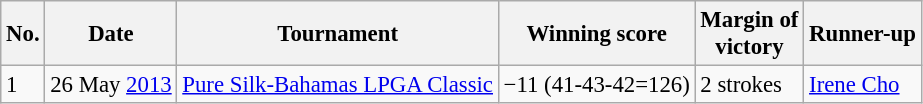<table class="wikitable" style="font-size:95%;">
<tr>
<th>No.</th>
<th>Date</th>
<th>Tournament</th>
<th>Winning score</th>
<th>Margin of<br>victory</th>
<th>Runner-up</th>
</tr>
<tr>
<td>1</td>
<td>26 May <a href='#'>2013</a></td>
<td><a href='#'>Pure Silk-Bahamas LPGA Classic</a></td>
<td>−11 (41-43-42=126)</td>
<td>2 strokes</td>
<td> <a href='#'>Irene Cho</a></td>
</tr>
</table>
